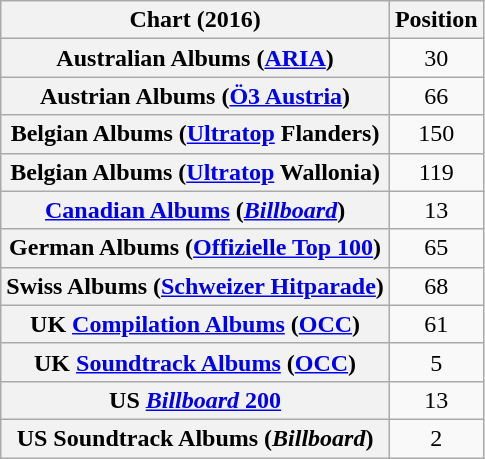<table class="wikitable sortable plainrowheaders" style="text-align:center">
<tr>
<th scope="col">Chart (2016)</th>
<th scope="col">Position</th>
</tr>
<tr>
<th scope="row">Australian Albums (<a href='#'>ARIA</a>)</th>
<td>30</td>
</tr>
<tr>
<th scope="row">Austrian Albums (<a href='#'>Ö3 Austria</a>)</th>
<td>66</td>
</tr>
<tr>
<th scope="row">Belgian Albums (<a href='#'>Ultratop</a> Flanders)</th>
<td>150</td>
</tr>
<tr>
<th scope="row">Belgian Albums (<a href='#'>Ultratop</a> Wallonia)</th>
<td>119</td>
</tr>
<tr>
<th scope="row"><a href='#'>Canadian Albums</a> (<a href='#'><em>Billboard</em></a>)</th>
<td>13</td>
</tr>
<tr>
<th scope="row">German Albums (<a href='#'>Offizielle Top 100</a>)</th>
<td>65</td>
</tr>
<tr>
<th scope="row">Swiss Albums (<a href='#'>Schweizer Hitparade</a>)</th>
<td>68</td>
</tr>
<tr>
<th scope="row">UK <a href='#'>Compilation Albums</a> (<a href='#'>OCC</a>)</th>
<td>61</td>
</tr>
<tr>
<th scope="row">UK <a href='#'>Soundtrack Albums</a> (<a href='#'>OCC</a>)</th>
<td>5</td>
</tr>
<tr>
<th scope="row">US <a href='#'><em>Billboard</em> 200</a></th>
<td style="text-align:center;">13</td>
</tr>
<tr>
<th scope="row">US Soundtrack Albums (<em>Billboard</em>)</th>
<td style="text-align:center;">2</td>
</tr>
</table>
